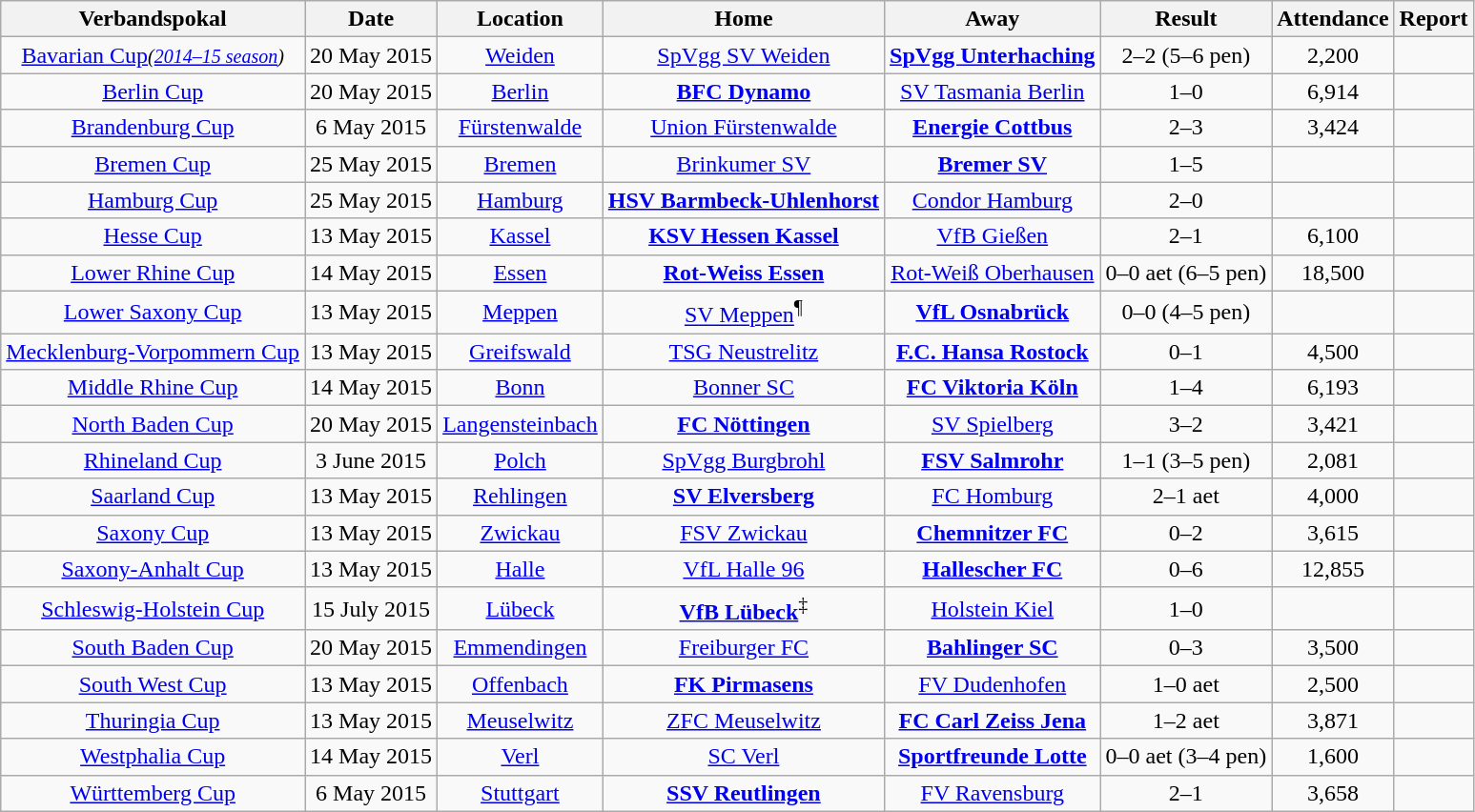<table class="wikitable">
<tr>
<th>Verbandspokal</th>
<th>Date</th>
<th>Location</th>
<th>Home</th>
<th>Away</th>
<th>Result</th>
<th>Attendance</th>
<th>Report</th>
</tr>
<tr align="center">
<td><a href='#'>Bavarian Cup</a><small><em>(<a href='#'>2014–15 season</a>)</em></small></td>
<td>20 May 2015</td>
<td><a href='#'>Weiden</a></td>
<td><a href='#'>SpVgg SV Weiden</a></td>
<td><strong><a href='#'>SpVgg Unterhaching</a></strong></td>
<td>2–2 (5–6 pen)</td>
<td>2,200</td>
<td></td>
</tr>
<tr align="center">
<td><a href='#'>Berlin Cup</a></td>
<td>20 May 2015</td>
<td><a href='#'>Berlin</a></td>
<td><strong><a href='#'>BFC Dynamo</a></strong></td>
<td><a href='#'>SV Tasmania Berlin</a></td>
<td>1–0</td>
<td>6,914</td>
<td></td>
</tr>
<tr align="center">
<td><a href='#'>Brandenburg Cup</a></td>
<td>6 May 2015</td>
<td><a href='#'>Fürstenwalde</a></td>
<td><a href='#'>Union Fürstenwalde</a></td>
<td><strong><a href='#'>Energie Cottbus</a></strong></td>
<td>2–3</td>
<td>3,424</td>
<td></td>
</tr>
<tr align="center">
<td><a href='#'>Bremen Cup</a></td>
<td>25 May 2015</td>
<td><a href='#'>Bremen</a></td>
<td><a href='#'>Brinkumer SV</a></td>
<td><strong><a href='#'>Bremer SV</a></strong></td>
<td>1–5</td>
<td></td>
<td></td>
</tr>
<tr align="center">
<td><a href='#'>Hamburg Cup</a></td>
<td>25 May 2015</td>
<td><a href='#'>Hamburg</a></td>
<td><strong><a href='#'>HSV Barmbeck-Uhlenhorst</a></strong></td>
<td><a href='#'>Condor Hamburg</a></td>
<td>2–0</td>
<td></td>
<td></td>
</tr>
<tr align="center">
<td><a href='#'>Hesse Cup</a></td>
<td>13 May 2015</td>
<td><a href='#'>Kassel</a></td>
<td><strong><a href='#'>KSV Hessen Kassel</a></strong></td>
<td><a href='#'>VfB Gießen</a></td>
<td>2–1</td>
<td>6,100</td>
<td></td>
</tr>
<tr align="center">
<td><a href='#'>Lower Rhine Cup</a></td>
<td>14 May 2015</td>
<td><a href='#'>Essen</a></td>
<td><strong><a href='#'>Rot-Weiss Essen</a></strong></td>
<td><a href='#'>Rot-Weiß Oberhausen</a></td>
<td>0–0 aet (6–5 pen)</td>
<td>18,500</td>
<td></td>
</tr>
<tr align="center">
<td><a href='#'>Lower Saxony Cup</a></td>
<td>13 May 2015</td>
<td><a href='#'>Meppen</a></td>
<td><a href='#'>SV Meppen</a><sup>¶</sup></td>
<td><strong><a href='#'>VfL Osnabrück</a></strong></td>
<td>0–0 (4–5 pen)</td>
<td></td>
<td></td>
</tr>
<tr align="center">
<td><a href='#'>Mecklenburg-Vorpommern Cup</a></td>
<td>13 May 2015</td>
<td><a href='#'>Greifswald</a></td>
<td><a href='#'>TSG Neustrelitz</a></td>
<td><strong><a href='#'>F.C. Hansa Rostock</a></strong></td>
<td>0–1</td>
<td>4,500</td>
<td></td>
</tr>
<tr align="center">
<td><a href='#'>Middle Rhine Cup</a></td>
<td>14 May 2015</td>
<td><a href='#'>Bonn</a></td>
<td><a href='#'>Bonner SC</a></td>
<td><strong><a href='#'>FC Viktoria Köln</a></strong></td>
<td>1–4</td>
<td>6,193</td>
<td></td>
</tr>
<tr align="center">
<td><a href='#'>North Baden Cup</a></td>
<td>20 May 2015</td>
<td><a href='#'>Langensteinbach</a></td>
<td><strong><a href='#'>FC Nöttingen</a></strong></td>
<td><a href='#'>SV Spielberg</a></td>
<td>3–2</td>
<td>3,421</td>
<td></td>
</tr>
<tr align="center">
<td><a href='#'>Rhineland Cup</a></td>
<td>3 June 2015</td>
<td><a href='#'>Polch</a></td>
<td><a href='#'>SpVgg Burgbrohl</a></td>
<td><strong><a href='#'>FSV Salmrohr</a></strong></td>
<td>1–1 (3–5 pen)</td>
<td>2,081</td>
<td></td>
</tr>
<tr align="center">
<td><a href='#'>Saarland Cup</a></td>
<td>13 May 2015</td>
<td><a href='#'>Rehlingen</a></td>
<td><strong><a href='#'>SV Elversberg</a></strong></td>
<td><a href='#'>FC Homburg</a></td>
<td>2–1 aet</td>
<td>4,000</td>
<td></td>
</tr>
<tr align="center">
<td><a href='#'>Saxony Cup</a></td>
<td>13 May 2015</td>
<td><a href='#'>Zwickau</a></td>
<td><a href='#'>FSV Zwickau</a></td>
<td><strong><a href='#'>Chemnitzer FC</a></strong></td>
<td>0–2</td>
<td>3,615</td>
<td></td>
</tr>
<tr align="center">
<td><a href='#'>Saxony-Anhalt Cup</a></td>
<td>13 May 2015</td>
<td><a href='#'>Halle</a></td>
<td><a href='#'>VfL Halle 96</a></td>
<td><strong><a href='#'>Hallescher FC</a></strong></td>
<td>0–6</td>
<td>12,855</td>
<td></td>
</tr>
<tr align="center">
<td><a href='#'>Schleswig-Holstein Cup</a></td>
<td>15 July 2015</td>
<td><a href='#'>Lübeck</a></td>
<td><strong><a href='#'>VfB Lübeck</a></strong><sup>‡</sup></td>
<td><a href='#'>Holstein Kiel</a></td>
<td>1–0</td>
<td></td>
<td></td>
</tr>
<tr align="center">
<td><a href='#'>South Baden Cup</a></td>
<td>20 May 2015</td>
<td><a href='#'>Emmendingen</a></td>
<td><a href='#'>Freiburger FC</a></td>
<td><strong><a href='#'>Bahlinger SC</a></strong></td>
<td>0–3</td>
<td>3,500</td>
<td></td>
</tr>
<tr align="center">
<td><a href='#'>South West Cup</a></td>
<td>13 May 2015</td>
<td><a href='#'>Offenbach</a></td>
<td><strong><a href='#'>FK Pirmasens</a></strong></td>
<td><a href='#'>FV Dudenhofen</a></td>
<td>1–0 aet</td>
<td>2,500</td>
<td></td>
</tr>
<tr align="center">
<td><a href='#'>Thuringia Cup</a></td>
<td>13 May 2015</td>
<td><a href='#'>Meuselwitz</a></td>
<td><a href='#'>ZFC Meuselwitz</a></td>
<td><strong><a href='#'>FC Carl Zeiss Jena</a></strong></td>
<td>1–2 aet</td>
<td>3,871</td>
<td></td>
</tr>
<tr align="center">
<td><a href='#'>Westphalia Cup</a></td>
<td>14 May 2015</td>
<td><a href='#'>Verl</a></td>
<td><a href='#'>SC Verl</a></td>
<td><strong><a href='#'>Sportfreunde Lotte</a></strong></td>
<td>0–0 aet (3–4 pen)</td>
<td>1,600</td>
<td></td>
</tr>
<tr align="center">
<td><a href='#'>Württemberg Cup</a></td>
<td>6 May 2015</td>
<td><a href='#'>Stuttgart</a></td>
<td><strong><a href='#'>SSV Reutlingen</a></strong></td>
<td><a href='#'>FV Ravensburg</a></td>
<td>2–1</td>
<td>3,658</td>
<td></td>
</tr>
</table>
